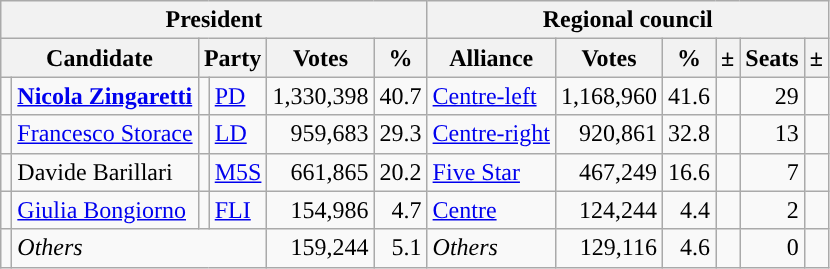<table class="wikitable" style="text-align:right">
<tr>
<th colspan="6">President</th>
<th colspan="6">Regional council</th>
</tr>
<tr>
<th colspan="2">Candidate</th>
<th colspan="2">Party</th>
<th>Votes</th>
<th>%</th>
<th>Alliance</th>
<th>Votes</th>
<th>%</th>
<th>±</th>
<th>Seats</th>
<th>±</th>
</tr>
<tr>
<td></td>
<td style="text-align:left"><strong><a href='#'>Nicola Zingaretti</a></strong></td>
<td></td>
<td style="text-align:left"><a href='#'>PD</a></td>
<td>1,330,398</td>
<td>40.7</td>
<td style="text-align:left"><a href='#'>Centre-left</a></td>
<td>1,168,960</td>
<td>41.6</td>
<td></td>
<td>29</td>
<td></td>
</tr>
<tr>
<td></td>
<td style="text-align:left"><a href='#'>Francesco Storace</a></td>
<td></td>
<td style="text-align:left"><a href='#'>LD</a></td>
<td>959,683</td>
<td>29.3</td>
<td style="text-align:left"><a href='#'>Centre-right</a></td>
<td>920,861</td>
<td>32.8</td>
<td></td>
<td>13</td>
<td></td>
</tr>
<tr>
<td></td>
<td style="text-align:left">Davide Barillari</td>
<td></td>
<td style="text-align:left"><a href='#'>M5S</a></td>
<td>661,865</td>
<td>20.2</td>
<td style="text-align:left"><a href='#'>Five Star</a></td>
<td>467,249</td>
<td>16.6</td>
<td></td>
<td>7</td>
<td></td>
</tr>
<tr>
<td></td>
<td style="text-align:left"><a href='#'>Giulia Bongiorno</a></td>
<td></td>
<td style="text-align:left"><a href='#'>FLI</a></td>
<td>154,986</td>
<td>4.7</td>
<td style="text-align:left"><a href='#'>Centre</a></td>
<td>124,244</td>
<td>4.4</td>
<td></td>
<td>2</td>
<td></td>
</tr>
<tr>
<td></td>
<td colspan="3" style="text-align:left"><em>Others</em></td>
<td>159,244</td>
<td>5.1</td>
<td style="text-align:left"><em>Others</em></td>
<td>129,116</td>
<td>4.6</td>
<td></td>
<td>0</td>
<td></td>
</tr>
</table>
